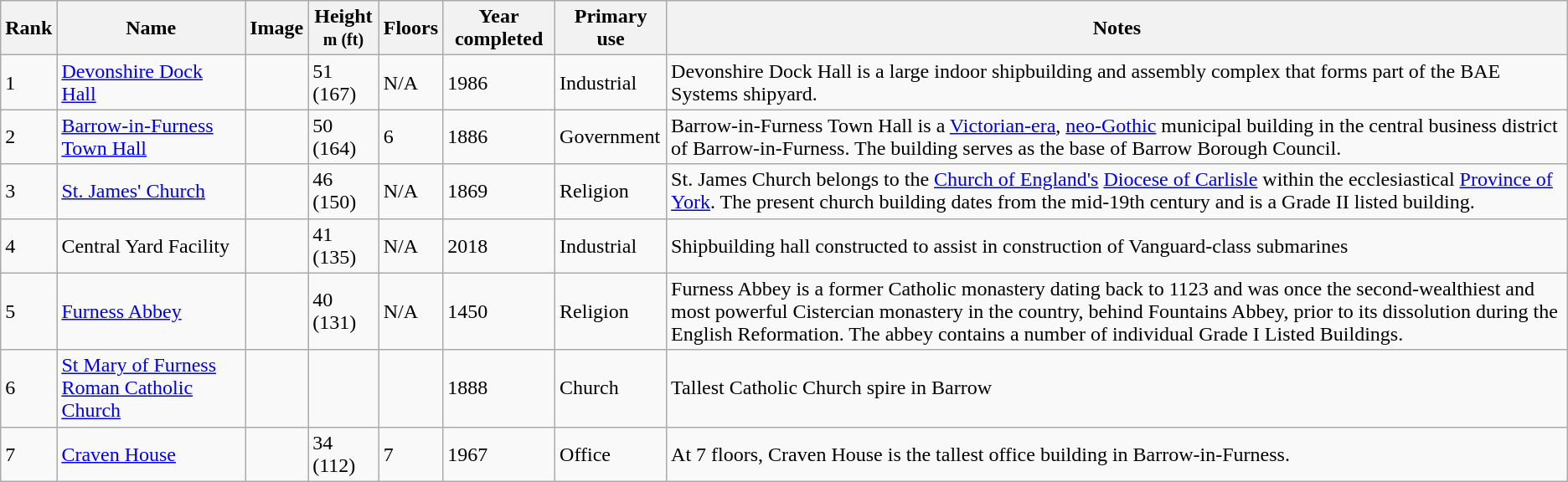<table class="wikitable sortable">
<tr>
<th>Rank</th>
<th>Name</th>
<th>Image</th>
<th>Height<br><small>m (ft)</small></th>
<th>Floors</th>
<th>Year completed</th>
<th>Primary use</th>
<th>Notes</th>
</tr>
<tr>
<td>1</td>
<td><a href='#'>Devonshire Dock Hall</a></td>
<td></td>
<td>51 (167)</td>
<td>N/A</td>
<td>1986</td>
<td>Industrial</td>
<td>Devonshire Dock Hall is a large indoor shipbuilding and assembly complex that forms part of the BAE Systems shipyard.</td>
</tr>
<tr>
<td>2</td>
<td><a href='#'>Barrow-in-Furness Town Hall</a></td>
<td></td>
<td>50 (164)</td>
<td>6</td>
<td>1886</td>
<td>Government</td>
<td>Barrow-in-Furness Town Hall is a <a href='#'>Victorian-era</a>, <a href='#'>neo-Gothic</a> municipal building in the central business district of Barrow-in-Furness. The building serves as the base of Barrow Borough Council.</td>
</tr>
<tr>
<td>3</td>
<td><a href='#'>St. James' Church</a></td>
<td></td>
<td>46 (150)</td>
<td>N/A</td>
<td>1869</td>
<td>Religion</td>
<td>St. James Church belongs to the <a href='#'>Church of England's</a> <a href='#'>Diocese of Carlisle</a> within the ecclesiastical <a href='#'>Province of York</a>. The present church building dates from the mid-19th century and is a Grade II listed building.</td>
</tr>
<tr>
<td>4</td>
<td>Central Yard Facility</td>
<td></td>
<td>41 (135)</td>
<td>N/A</td>
<td>2018</td>
<td>Industrial</td>
<td>Shipbuilding hall constructed to assist in construction of Vanguard-class submarines</td>
</tr>
<tr>
<td>5</td>
<td><a href='#'>Furness Abbey</a></td>
<td></td>
<td>40 (131)</td>
<td>N/A</td>
<td>1450</td>
<td>Religion</td>
<td>Furness Abbey is a former Catholic monastery dating back to 1123 and was once the second-wealthiest and most powerful Cistercian monastery in the country, behind Fountains Abbey, prior to its dissolution during the English Reformation. The abbey contains a number of individual Grade I Listed Buildings.</td>
</tr>
<tr>
<td>6</td>
<td><a href='#'>St Mary of Furness Roman Catholic Church</a></td>
<td></td>
<td></td>
<td></td>
<td>1888</td>
<td>Church</td>
<td>Tallest Catholic Church spire in Barrow</td>
</tr>
<tr>
<td>7</td>
<td><a href='#'>Craven House</a></td>
<td></td>
<td>34 (112)</td>
<td>7</td>
<td>1967</td>
<td>Office</td>
<td>At 7 floors, Craven House is the tallest office building in Barrow-in-Furness.</td>
</tr>
</table>
